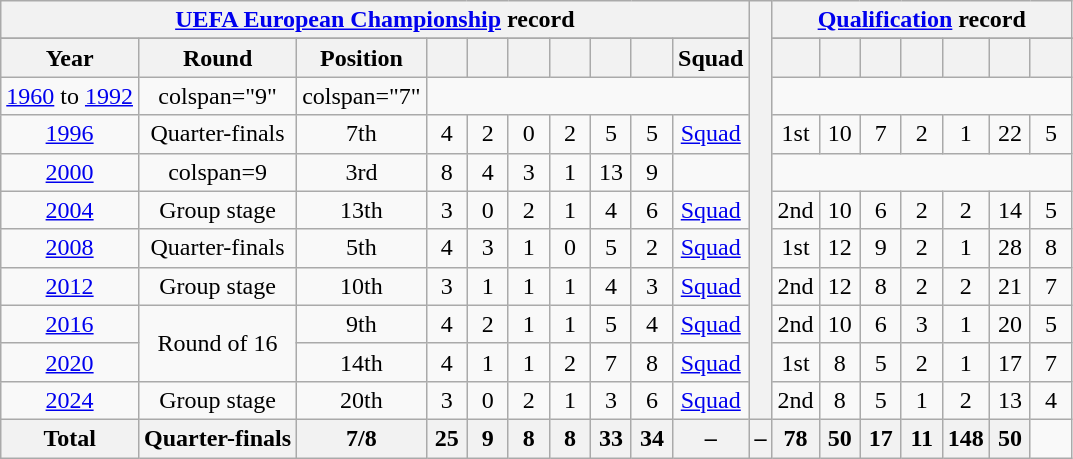<table class="wikitable" style="text-align: center">
<tr>
<th colspan="10"><a href='#'>UEFA European Championship</a> record</th>
<th rowspan="12"></th>
<th colspan="7"><a href='#'>Qualification</a> record</th>
</tr>
<tr>
</tr>
<tr>
<th>Year</th>
<th>Round</th>
<th>Position</th>
<th width="20"></th>
<th width="20"></th>
<th width="20"></th>
<th width="20"></th>
<th width="20"></th>
<th width="20"></th>
<th width="20">Squad</th>
<th width="20"></th>
<th width="20"></th>
<th width="20"></th>
<th width="20"></th>
<th width="20"></th>
<th width="20"></th>
<th width="20"></th>
</tr>
<tr>
<td><a href='#'>1960</a> to <a href='#'>1992</a></td>
<td>colspan="9" </td>
<td>colspan="7" </td>
</tr>
<tr>
<td> <a href='#'>1996</a></td>
<td>Quarter-finals</td>
<td>7th</td>
<td>4</td>
<td>2</td>
<td>0</td>
<td>2</td>
<td>5</td>
<td>5</td>
<td><a href='#'>Squad</a></td>
<td>1st</td>
<td>10</td>
<td>7</td>
<td>2</td>
<td>1</td>
<td>22</td>
<td>5</td>
</tr>
<tr>
<td>  <a href='#'>2000</a></td>
<td>colspan=9 </td>
<td>3rd</td>
<td>8</td>
<td>4</td>
<td>3</td>
<td>1</td>
<td>13</td>
<td>9</td>
</tr>
<tr>
<td> <a href='#'>2004</a></td>
<td>Group stage</td>
<td>13th</td>
<td>3</td>
<td>0</td>
<td>2</td>
<td>1</td>
<td>4</td>
<td>6</td>
<td><a href='#'>Squad</a></td>
<td>2nd</td>
<td>10</td>
<td>6</td>
<td>2</td>
<td>2</td>
<td>14</td>
<td>5</td>
</tr>
<tr>
<td>  <a href='#'>2008</a></td>
<td>Quarter-finals</td>
<td>5th</td>
<td>4</td>
<td>3</td>
<td>1</td>
<td>0</td>
<td>5</td>
<td>2</td>
<td><a href='#'>Squad</a></td>
<td>1st</td>
<td>12</td>
<td>9</td>
<td>2</td>
<td>1</td>
<td>28</td>
<td>8</td>
</tr>
<tr>
<td>  <a href='#'>2012</a></td>
<td>Group stage</td>
<td>10th</td>
<td>3</td>
<td>1</td>
<td>1</td>
<td>1</td>
<td>4</td>
<td>3</td>
<td><a href='#'>Squad</a></td>
<td>2nd</td>
<td>12</td>
<td>8</td>
<td>2</td>
<td>2</td>
<td>21</td>
<td>7</td>
</tr>
<tr>
<td> <a href='#'>2016</a></td>
<td rowspan="2">Round of 16</td>
<td>9th</td>
<td>4</td>
<td>2</td>
<td>1</td>
<td>1</td>
<td>5</td>
<td>4</td>
<td><a href='#'>Squad</a></td>
<td>2nd</td>
<td>10</td>
<td>6</td>
<td>3</td>
<td>1</td>
<td>20</td>
<td>5</td>
</tr>
<tr>
<td> <a href='#'>2020</a></td>
<td>14th</td>
<td>4</td>
<td>1</td>
<td>1</td>
<td>2</td>
<td>7</td>
<td>8</td>
<td><a href='#'>Squad</a></td>
<td>1st</td>
<td>8</td>
<td>5</td>
<td>2</td>
<td>1</td>
<td>17</td>
<td>7</td>
</tr>
<tr>
<td> <a href='#'>2024</a></td>
<td>Group stage</td>
<td>20th</td>
<td>3</td>
<td>0</td>
<td>2</td>
<td>1</td>
<td>3</td>
<td>6</td>
<td><a href='#'>Squad</a></td>
<td>2nd</td>
<td>8</td>
<td>5</td>
<td>1</td>
<td>2</td>
<td>13</td>
<td>4</td>
</tr>
<tr>
<th>Total</th>
<th>Quarter-finals</th>
<th>7/8</th>
<th>25</th>
<th>9</th>
<th>8</th>
<th>8</th>
<th>33</th>
<th>34</th>
<th>–</th>
<th>–</th>
<th>78</th>
<th>50</th>
<th>17</th>
<th>11</th>
<th>148</th>
<th>50</th>
</tr>
</table>
